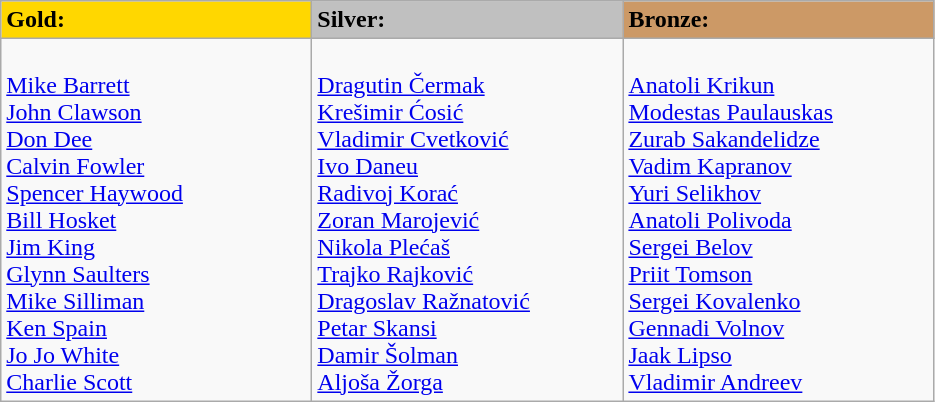<table class="wikitable">
<tr>
<td !align="center" bgcolor="gold" width=200><strong>Gold:</strong></td>
<td !align="center" bgcolor="silver" width=200><strong>Silver:</strong></td>
<td !align="center" bgcolor="CC9966" width=200><strong>Bronze:</strong></td>
</tr>
<tr valign=top>
<td> <br> <a href='#'>Mike Barrett</a><br><a href='#'>John Clawson</a><br><a href='#'>Don Dee</a><br><a href='#'>Calvin Fowler</a><br><a href='#'>Spencer Haywood</a><br><a href='#'>Bill Hosket</a><br><a href='#'>Jim King</a><br><a href='#'>Glynn Saulters</a><br><a href='#'>Mike Silliman</a><br><a href='#'>Ken Spain</a><br><a href='#'>Jo Jo White</a><br><a href='#'>Charlie Scott</a></td>
<td> <br> <a href='#'>Dragutin Čermak</a><br><a href='#'>Krešimir Ćosić</a><br><a href='#'>Vladimir Cvetković</a><br><a href='#'>Ivo Daneu</a><br><a href='#'>Radivoj Korać</a><br><a href='#'>Zoran Marojević</a><br><a href='#'>Nikola Plećaš</a><br><a href='#'>Trajko Rajković</a><br><a href='#'>Dragoslav Ražnatović</a><br><a href='#'>Petar Skansi</a><br><a href='#'>Damir Šolman</a><br><a href='#'>Aljoša Žorga</a></td>
<td> <br> <a href='#'>Anatoli Krikun</a><br><a href='#'>Modestas Paulauskas</a><br><a href='#'>Zurab Sakandelidze</a><br><a href='#'>Vadim Kapranov</a><br><a href='#'>Yuri Selikhov</a><br><a href='#'>Anatoli Polivoda</a><br><a href='#'>Sergei Belov</a><br><a href='#'>Priit Tomson</a><br><a href='#'>Sergei Kovalenko</a><br><a href='#'>Gennadi Volnov</a><br><a href='#'>Jaak Lipso</a><br><a href='#'>Vladimir Andreev</a></td>
</tr>
</table>
